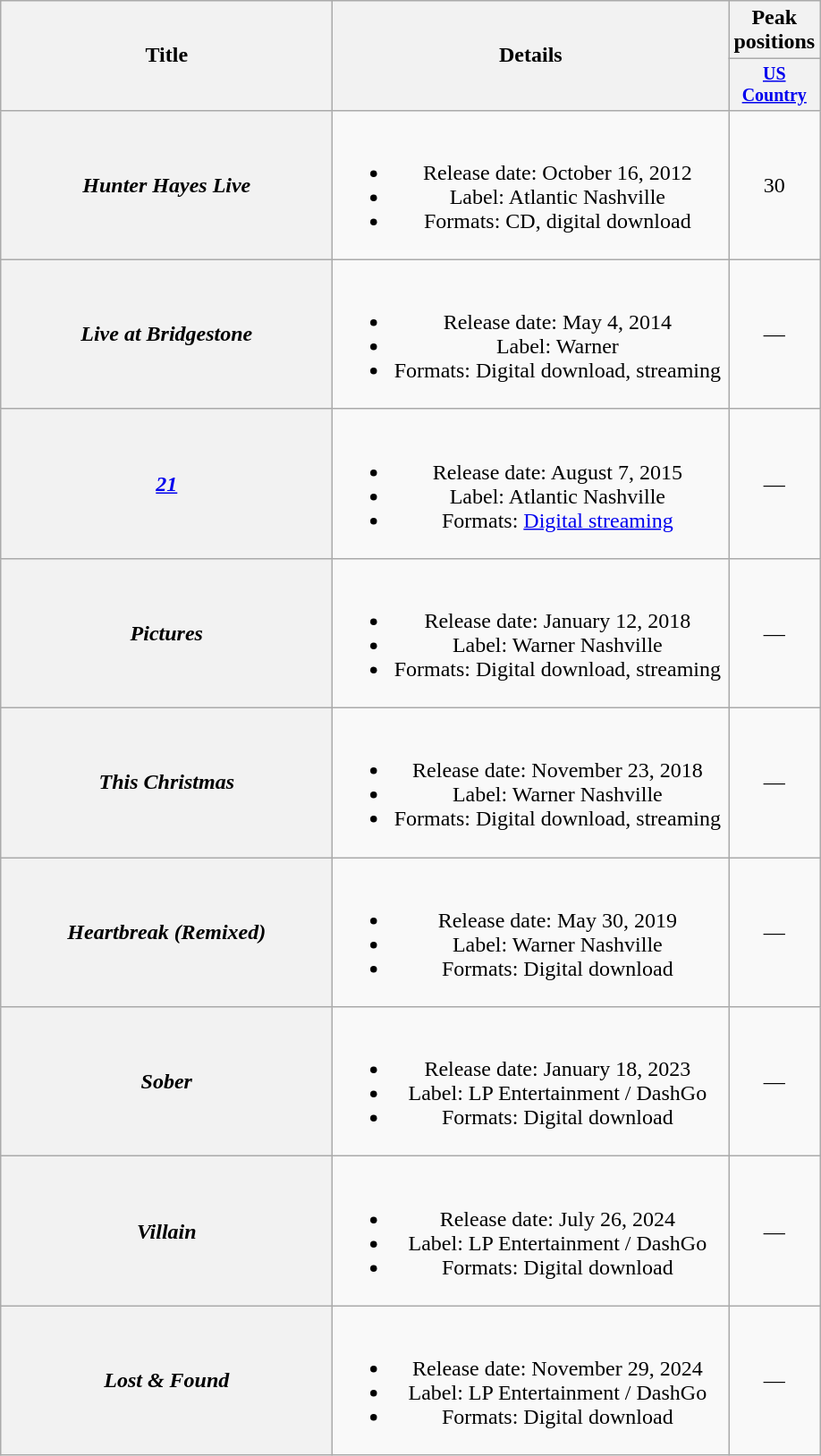<table class="wikitable plainrowheaders" style="text-align:center;">
<tr>
<th rowspan="2" style="width:15em;">Title</th>
<th rowspan="2" style="width:18em;">Details</th>
<th>Peak positions</th>
</tr>
<tr style="font-size:smaller;">
<th style="width:4em;"><a href='#'>US Country</a><br></th>
</tr>
<tr>
<th scope="row"><em>Hunter Hayes Live</em></th>
<td><br><ul><li>Release date: October 16, 2012</li><li>Label: Atlantic Nashville</li><li>Formats: CD, digital download</li></ul></td>
<td>30</td>
</tr>
<tr>
<th scope="row"><em>Live at Bridgestone</em></th>
<td><br><ul><li>Release date: May 4, 2014</li><li>Label: Warner</li><li>Formats: Digital download, streaming</li></ul></td>
<td>—</td>
</tr>
<tr>
<th scope="row"><em><a href='#'>21</a></em></th>
<td><br><ul><li>Release date: August 7, 2015</li><li>Label: Atlantic Nashville</li><li>Formats: <a href='#'>Digital streaming</a></li></ul></td>
<td>—</td>
</tr>
<tr>
<th scope="row"><em>Pictures</em></th>
<td><br><ul><li>Release date: January 12, 2018</li><li>Label: Warner Nashville</li><li>Formats: Digital download, streaming</li></ul></td>
<td>—</td>
</tr>
<tr>
<th scope="row"><em>This Christmas</em></th>
<td><br><ul><li>Release date: November 23, 2018</li><li>Label: Warner Nashville</li><li>Formats: Digital download, streaming</li></ul></td>
<td>—</td>
</tr>
<tr>
<th scope="row"><em>Heartbreak (Remixed)</em></th>
<td><br><ul><li>Release date: May 30, 2019</li><li>Label: Warner Nashville</li><li>Formats: Digital download</li></ul></td>
<td>—</td>
</tr>
<tr>
<th scope="row"><em>Sober</em></th>
<td><br><ul><li>Release date: January 18, 2023</li><li>Label: LP Entertainment / DashGo</li><li>Formats: Digital download</li></ul></td>
<td>—</td>
</tr>
<tr>
<th scope="row"><em>Villain</em></th>
<td><br><ul><li>Release date: July 26, 2024</li><li>Label: LP Entertainment / DashGo</li><li>Formats: Digital download</li></ul></td>
<td>—</td>
</tr>
<tr>
<th scope="row"><em>Lost & Found</em></th>
<td><br><ul><li>Release date: November 29, 2024</li><li>Label: LP Entertainment / DashGo</li><li>Formats: Digital download</li></ul></td>
<td>—</td>
</tr>
</table>
